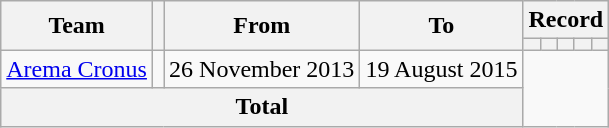<table class="wikitable" style="text-align: center">
<tr>
<th rowspan="2">Team</th>
<th rowspan="2"></th>
<th rowspan="2">From</th>
<th rowspan="2">To</th>
<th colspan="5">Record</th>
</tr>
<tr>
<th></th>
<th></th>
<th></th>
<th></th>
<th></th>
</tr>
<tr>
<td><a href='#'>Arema Cronus</a></td>
<td></td>
<td>26 November 2013</td>
<td>19 August 2015<br></td>
</tr>
<tr>
<th colspan="4">Total<br></th>
</tr>
</table>
